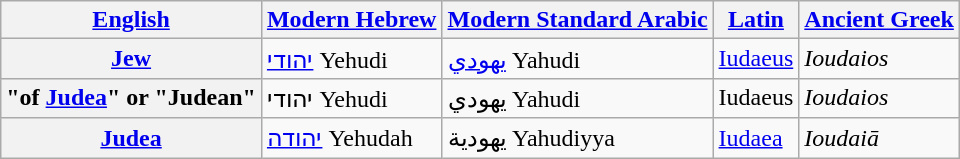<table class=wikitable style>
<tr align:center>
<th><a href='#'>English</a></th>
<th><a href='#'>Modern Hebrew</a></th>
<th><a href='#'>Modern Standard Arabic</a></th>
<th><a href='#'>Latin</a></th>
<th><a href='#'>Ancient Greek</a></th>
</tr>
<tr align:center>
<th><a href='#'>Jew</a></th>
<td><a href='#'>יהודי</a> Yehudi</td>
<td><a href='#'>يهودي</a> Yahudi</td>
<td><a href='#'>Iudaeus</a></td>
<td> <em>Ioudaios</em></td>
</tr>
<tr align:center>
<th>"of <a href='#'>Judea</a>" or "Judean"</th>
<td>יהודי Yehudi</td>
<td>يهودي Yahudi</td>
<td>Iudaeus</td>
<td> <em>Ioudaios</em></td>
</tr>
<tr align:center>
<th><a href='#'>Judea</a></th>
<td><a href='#'>יהודה</a> Yehudah</td>
<td>يهودية Yahudiyya</td>
<td><a href='#'>Iudaea</a></td>
<td> <em>Ioudaiā</em></td>
</tr>
</table>
